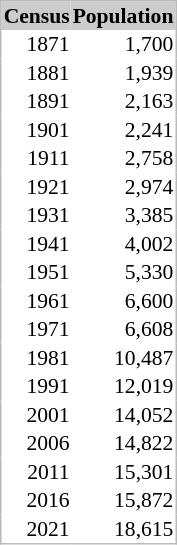<table cellpadding="1" style="float:right; margin:0 1em 1em 0; border:1px #bbb solid; border-collapse:collapse; font-size:90%;">
<tr bgcolor="#CCCCCC" style="text-align:center;">
<th>Census</th>
<th>Population</th>
</tr>
<tr style="text-align:right;">
<td>1871</td>
<td>1,700</td>
</tr>
<tr style="text-align:right;">
<td>1881</td>
<td>1,939</td>
</tr>
<tr style="text-align:right;">
<td>1891</td>
<td>2,163</td>
</tr>
<tr style="text-align:right;">
<td>1901</td>
<td>2,241</td>
</tr>
<tr style="text-align:right;">
<td>1911</td>
<td>2,758</td>
</tr>
<tr style="text-align:right;">
<td>1921</td>
<td>2,974</td>
</tr>
<tr style="text-align:right;">
<td>1931</td>
<td>3,385</td>
</tr>
<tr style="text-align:right;">
<td>1941</td>
<td>4,002</td>
</tr>
<tr style="text-align:right;">
<td>1951</td>
<td>5,330</td>
</tr>
<tr style="text-align:right;">
<td>1961</td>
<td>6,600</td>
</tr>
<tr style="text-align:right;">
<td>1971</td>
<td>6,608</td>
</tr>
<tr style="text-align:right;">
<td>1981</td>
<td>10,487</td>
</tr>
<tr style="text-align:right;">
<td>1991</td>
<td>12,019</td>
</tr>
<tr style="text-align:right;">
<td>2001</td>
<td>14,052</td>
</tr>
<tr style="text-align:right;">
<td>2006</td>
<td>14,822</td>
</tr>
<tr style="text-align:right;">
<td>2011</td>
<td>15,301</td>
</tr>
<tr style="text-align:right;">
<td>2016</td>
<td>15,872</td>
</tr>
<tr style="text-align:right;">
<td>2021</td>
<td>18,615</td>
</tr>
</table>
